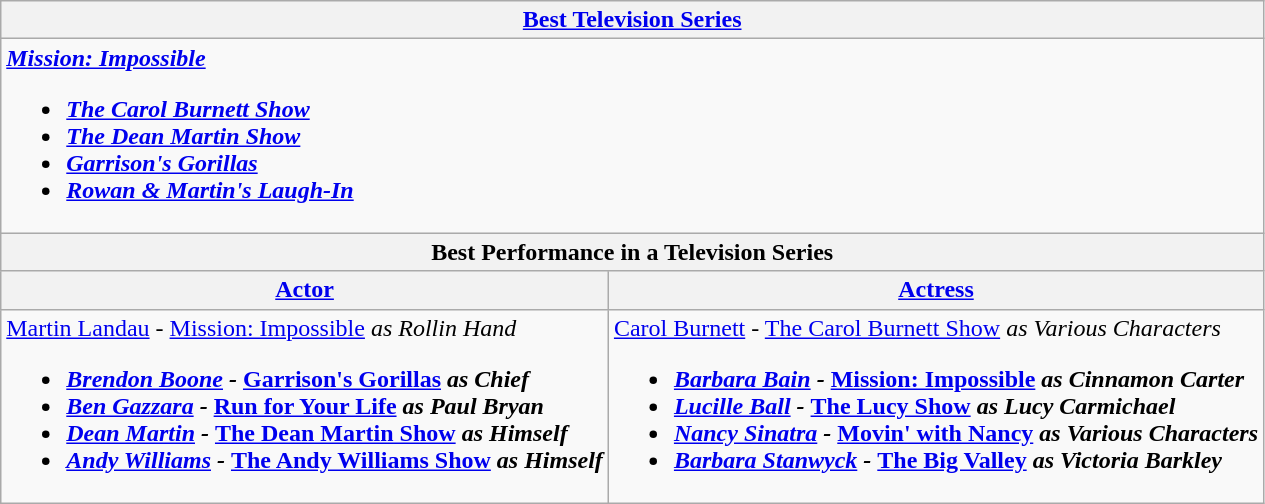<table class="wikitable">
<tr>
<th colspan="2"><a href='#'>Best Television Series</a></th>
</tr>
<tr>
<td colspan="2"><strong> <em><a href='#'>Mission: Impossible</a><strong><em><br><ul><li></em><a href='#'>The Carol Burnett Show</a><em></li><li></em><a href='#'>The Dean Martin Show</a><em></li><li></em><a href='#'>Garrison's Gorillas</a><em></li><li></em><a href='#'>Rowan & Martin's Laugh-In</a><em></li></ul></td>
</tr>
<tr>
<th colspan="2">Best Performance in a Television Series</th>
</tr>
<tr>
<th><a href='#'>Actor</a></th>
<th><a href='#'>Actress</a></th>
</tr>
<tr>
<td></strong> <a href='#'>Martin Landau</a> - </em><a href='#'>Mission: Impossible</a><em> as Rollin Hand<strong><br><ul><li><a href='#'>Brendon Boone</a> - </em><a href='#'>Garrison's Gorillas</a><em> as Chief</li><li><a href='#'>Ben Gazzara</a> - </em><a href='#'>Run for Your Life</a><em> as Paul Bryan</li><li><a href='#'>Dean Martin</a> - </em><a href='#'>The Dean Martin Show</a><em> as Himself</li><li><a href='#'>Andy Williams</a> - </em><a href='#'>The Andy Williams Show</a><em> as Himself</li></ul></td>
<td></strong> <a href='#'>Carol Burnett</a> - </em><a href='#'>The Carol Burnett Show</a><em> as Various Characters<strong><br><ul><li><a href='#'>Barbara Bain</a> - </em><a href='#'>Mission: Impossible</a><em> as Cinnamon Carter</li><li><a href='#'>Lucille Ball</a> - </em><a href='#'>The Lucy Show</a><em> as Lucy Carmichael</li><li><a href='#'>Nancy Sinatra</a> - </em><a href='#'>Movin' with Nancy</a><em> as Various Characters</li><li><a href='#'>Barbara Stanwyck</a> - </em><a href='#'>The Big Valley</a><em> as Victoria Barkley</li></ul></td>
</tr>
</table>
